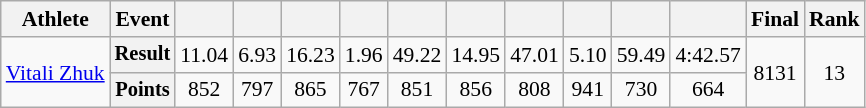<table class=wikitable style="font-size:90%;">
<tr>
<th>Athlete</th>
<th>Event</th>
<th></th>
<th></th>
<th></th>
<th></th>
<th></th>
<th></th>
<th></th>
<th></th>
<th></th>
<th></th>
<th>Final</th>
<th>Rank</th>
</tr>
<tr align=center>
<td rowspan=2 align=left><a href='#'>Vitali Zhuk</a></td>
<th style="font-size:95%">Result</th>
<td>11.04</td>
<td>6.93</td>
<td>16.23</td>
<td>1.96</td>
<td>49.22</td>
<td>14.95</td>
<td>47.01</td>
<td>5.10</td>
<td>59.49</td>
<td>4:42.57</td>
<td rowspan=2>8131</td>
<td rowspan=2>13</td>
</tr>
<tr align=center>
<th style="font-size:95%">Points</th>
<td>852</td>
<td>797</td>
<td>865</td>
<td>767</td>
<td>851</td>
<td>856</td>
<td>808</td>
<td>941</td>
<td>730</td>
<td>664</td>
</tr>
</table>
